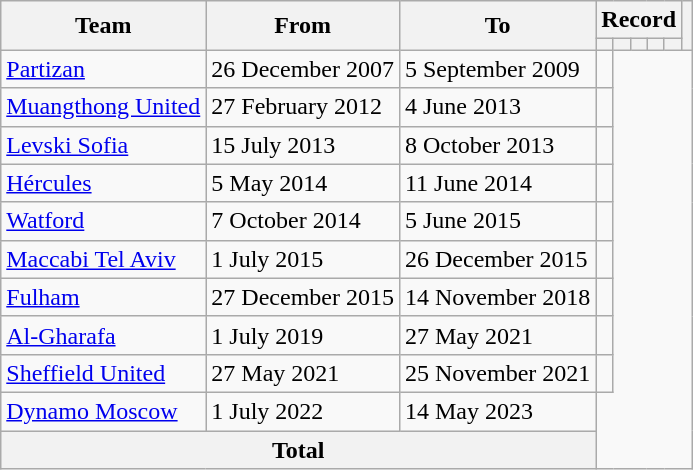<table class=wikitable style="text-align:center">
<tr>
<th rowspan=2>Team</th>
<th rowspan=2>From</th>
<th rowspan=2>To</th>
<th colspan=5>Record</th>
<th rowspan=2></th>
</tr>
<tr>
<th></th>
<th></th>
<th></th>
<th></th>
<th></th>
</tr>
<tr>
<td align=left><a href='#'>Partizan</a></td>
<td align=left>26 December 2007</td>
<td align=left>5 September 2009<br></td>
<td></td>
</tr>
<tr>
<td align=left><a href='#'>Muangthong United</a></td>
<td align=left>27 February 2012</td>
<td align=left>4 June 2013<br></td>
<td></td>
</tr>
<tr>
<td align=left><a href='#'>Levski Sofia</a></td>
<td align=left>15 July 2013</td>
<td align=left>8 October 2013<br></td>
<td></td>
</tr>
<tr>
<td align=left><a href='#'>Hércules</a></td>
<td align=left>5 May 2014</td>
<td align=left>11 June 2014<br></td>
<td></td>
</tr>
<tr>
<td align=left><a href='#'>Watford</a></td>
<td align=left>7 October 2014</td>
<td align=left>5 June 2015<br></td>
<td></td>
</tr>
<tr>
<td align=left><a href='#'>Maccabi Tel Aviv</a></td>
<td align=left>1 July 2015</td>
<td align=left>26 December 2015<br></td>
<td></td>
</tr>
<tr>
<td align=left><a href='#'>Fulham</a></td>
<td align=left>27 December 2015</td>
<td align=left>14 November 2018<br></td>
<td></td>
</tr>
<tr>
<td align=left><a href='#'>Al-Gharafa</a></td>
<td align=left>1 July 2019</td>
<td align=left>27 May 2021<br></td>
<td></td>
</tr>
<tr>
<td align=left><a href='#'>Sheffield United</a></td>
<td align=left>27 May 2021</td>
<td align=left>25 November 2021<br></td>
<td></td>
</tr>
<tr>
<td align=left><a href='#'>Dynamo Moscow</a></td>
<td align=left>1 July 2022</td>
<td align=left>14 May 2023<br></td>
</tr>
<tr>
<th colspan=3>Total<br></th>
</tr>
</table>
